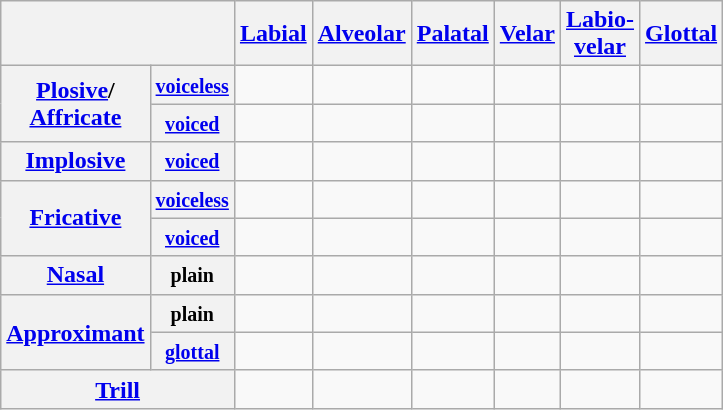<table class="wikitable" style="text-align:center">
<tr>
<th colspan="2"></th>
<th><a href='#'>Labial</a></th>
<th><a href='#'>Alveolar</a></th>
<th><a href='#'>Palatal</a></th>
<th><a href='#'>Velar</a></th>
<th><a href='#'>Labio-<br>velar</a></th>
<th><a href='#'>Glottal</a></th>
</tr>
<tr>
<th rowspan="2"><a href='#'>Plosive</a>/<br><a href='#'>Affricate</a></th>
<th><small><a href='#'>voiceless</a></small></th>
<td></td>
<td></td>
<td></td>
<td></td>
<td></td>
<td></td>
</tr>
<tr>
<th><small><a href='#'>voiced</a></small></th>
<td></td>
<td></td>
<td></td>
<td></td>
<td></td>
<td></td>
</tr>
<tr>
<th><a href='#'>Implosive</a></th>
<th><small><a href='#'>voiced</a></small></th>
<td></td>
<td></td>
<td></td>
<td></td>
<td></td>
<td></td>
</tr>
<tr>
<th rowspan="2"><a href='#'>Fricative</a></th>
<th><small><a href='#'>voiceless</a></small></th>
<td></td>
<td></td>
<td></td>
<td></td>
<td></td>
<td></td>
</tr>
<tr>
<th><small><a href='#'>voiced</a></small></th>
<td></td>
<td></td>
<td></td>
<td></td>
<td></td>
<td></td>
</tr>
<tr>
<th rowspan="1"><a href='#'>Nasal</a></th>
<th><small>plain</small></th>
<td></td>
<td></td>
<td></td>
<td></td>
<td></td>
<td></td>
</tr>
<tr>
<th rowspan="2"><a href='#'>Approximant</a></th>
<th><small>plain</small></th>
<td></td>
<td></td>
<td></td>
<td></td>
<td></td>
<td></td>
</tr>
<tr>
<th><small><a href='#'>glottal</a></small></th>
<td></td>
<td></td>
<td></td>
<td></td>
<td></td>
<td></td>
</tr>
<tr>
<th colspan="2"><a href='#'>Trill</a></th>
<td></td>
<td></td>
<td></td>
<td></td>
<td></td>
<td></td>
</tr>
</table>
